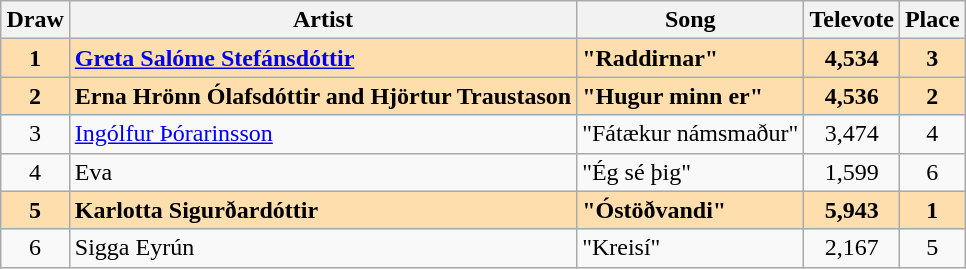<table class="sortable wikitable" style="margin: 1em auto 1em auto; text-align:center;">
<tr>
<th>Draw</th>
<th>Artist</th>
<th>Song</th>
<th>Televote</th>
<th>Place</th>
</tr>
<tr style="font-weight:bold; background:navajowhite;">
<td>1</td>
<td align="left"><a href='#'>Greta Salóme Stefánsdóttir</a></td>
<td align="left">"Raddirnar"</td>
<td>4,534</td>
<td>3</td>
</tr>
<tr style="font-weight:bold; background:navajowhite;">
<td>2</td>
<td align="left">Erna Hrönn Ólafsdóttir and Hjörtur Traustason</td>
<td align="left">"Hugur minn er"</td>
<td>4,536</td>
<td>2</td>
</tr>
<tr>
<td>3</td>
<td align="left"><a href='#'>Ingólfur Þórarinsson</a></td>
<td align="left">"Fátækur námsmaður"</td>
<td>3,474</td>
<td>4</td>
</tr>
<tr>
<td>4</td>
<td align="left">Eva</td>
<td align="left">"Ég sé þig"</td>
<td>1,599</td>
<td>6</td>
</tr>
<tr style="font-weight:bold; background:navajowhite;">
<td>5</td>
<td align="left">Karlotta Sigurðardóttir</td>
<td align="left">"Óstöðvandi"</td>
<td>5,943</td>
<td>1</td>
</tr>
<tr>
<td>6</td>
<td align="left">Sigga Eyrún</td>
<td align="left">"Kreisí"</td>
<td>2,167</td>
<td>5</td>
</tr>
</table>
